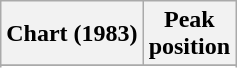<table class="wikitable sortable plainrowheaders" style="text-align:center">
<tr>
<th>Chart (1983)</th>
<th>Peak<br>position</th>
</tr>
<tr>
</tr>
<tr>
</tr>
</table>
